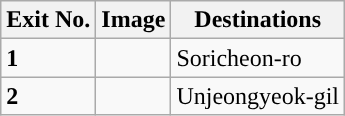<table class="wikitable">
<tr>
<th>Exit No.</th>
<th>Image</th>
<th>Destinations</th>
</tr>
<tr>
<td><span><strong>1</strong></span></td>
<td></td>
<td>Soricheon-ro</td>
</tr>
<tr>
<td><span><strong>2</strong></span></td>
<td></td>
<td>Unjeongyeok-gil</td>
</tr>
</table>
